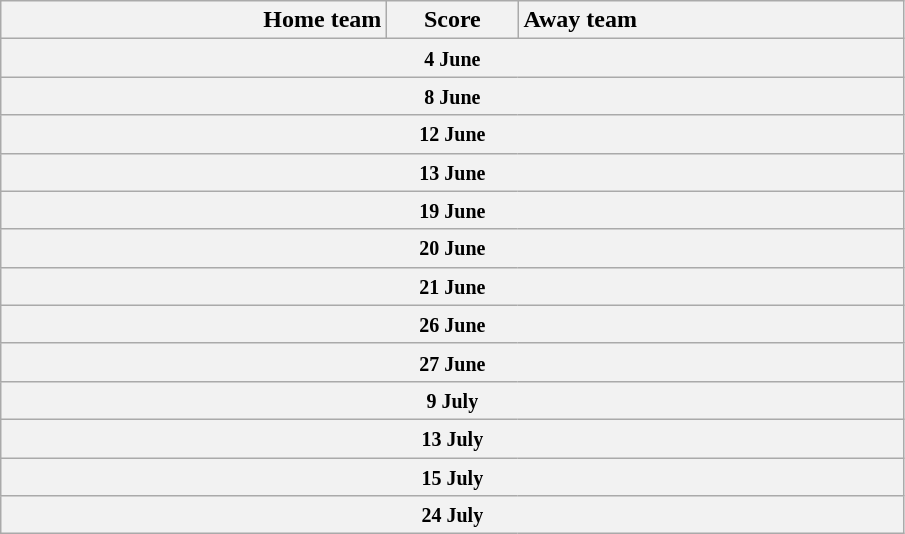<table class="wikitable" style="border-collapse: collapse;">
<tr>
<th style="text-align:right; width:250px">Home team</th>
<th style="width:80px">Score</th>
<th style="text-align:left; width:250px">Away team</th>
</tr>
<tr>
<th colspan="3" align="center"><small>4 June</small><br></th>
</tr>
<tr>
<th colspan="3" align="center"><small>8 June</small><br></th>
</tr>
<tr>
<th colspan="3" align="center"><small>12 June</small><br></th>
</tr>
<tr>
<th colspan="3" align="center"><small>13 June</small><br>
</th>
</tr>
<tr>
<th colspan="3" align="center"><small>19 June</small><br>

</th>
</tr>
<tr>
<th colspan="3" align="center"><small>20 June</small><br>


</th>
</tr>
<tr>
<th colspan="3" align="center"><small>21 June</small><br></th>
</tr>
<tr>
<th colspan="3" align="center"><small>26 June</small><br></th>
</tr>
<tr>
<th colspan="3" align="center"><small>27 June</small><br>
</th>
</tr>
<tr>
<th colspan="3" align="center"><small>9 July</small><br></th>
</tr>
<tr>
<th colspan="3" align="center"><small>13 July</small><br>




</th>
</tr>
<tr>
<th colspan="3" align="center"><small>15 July</small><br></th>
</tr>
<tr>
<th colspan="3" align="center"><small>24 July</small><br></th>
</tr>
</table>
